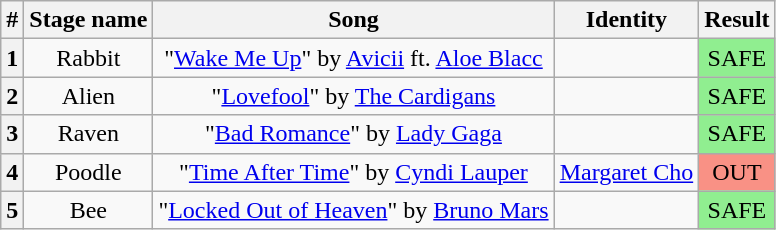<table class="wikitable plainrowheaders" style="text-align: center;">
<tr>
<th>#</th>
<th>Stage name</th>
<th>Song</th>
<th>Identity</th>
<th>Result</th>
</tr>
<tr>
<th>1</th>
<td>Rabbit</td>
<td>"<a href='#'>Wake Me Up</a>" by <a href='#'>Avicii</a> ft. <a href='#'>Aloe Blacc</a></td>
<td></td>
<td bgcolor=lightgreen>SAFE</td>
</tr>
<tr>
<th>2</th>
<td>Alien</td>
<td>"<a href='#'>Lovefool</a>" by <a href='#'>The Cardigans</a></td>
<td></td>
<td bgcolor=lightgreen>SAFE</td>
</tr>
<tr>
<th>3</th>
<td>Raven</td>
<td>"<a href='#'>Bad Romance</a>" by <a href='#'>Lady Gaga</a></td>
<td></td>
<td bgcolor=lightgreen>SAFE</td>
</tr>
<tr>
<th>4</th>
<td>Poodle</td>
<td>"<a href='#'>Time After Time</a>" by <a href='#'>Cyndi Lauper</a></td>
<td><a href='#'>Margaret Cho</a></td>
<td bgcolor=#F99185>OUT</td>
</tr>
<tr>
<th>5</th>
<td>Bee</td>
<td>"<a href='#'>Locked Out of Heaven</a>" by <a href='#'>Bruno Mars</a></td>
<td></td>
<td bgcolor=lightgreen>SAFE</td>
</tr>
</table>
